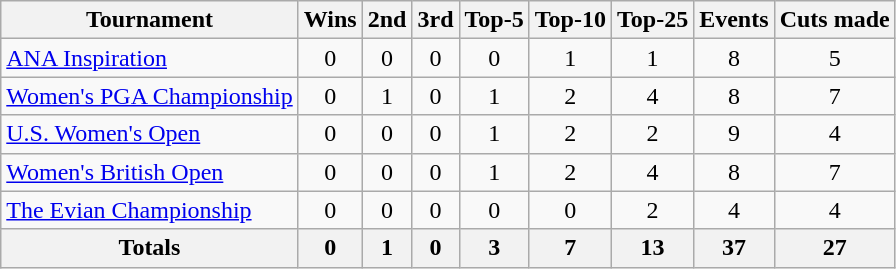<table class=wikitable style=text-align:center>
<tr>
<th>Tournament</th>
<th>Wins</th>
<th>2nd</th>
<th>3rd</th>
<th>Top-5</th>
<th>Top-10</th>
<th>Top-25</th>
<th>Events</th>
<th>Cuts made</th>
</tr>
<tr>
<td align=left><a href='#'>ANA Inspiration</a></td>
<td>0</td>
<td>0</td>
<td>0</td>
<td>0</td>
<td>1</td>
<td>1</td>
<td>8</td>
<td>5</td>
</tr>
<tr>
<td align=left><a href='#'>Women's PGA Championship</a></td>
<td>0</td>
<td>1</td>
<td>0</td>
<td>1</td>
<td>2</td>
<td>4</td>
<td>8</td>
<td>7</td>
</tr>
<tr>
<td align=left><a href='#'>U.S. Women's Open</a></td>
<td>0</td>
<td>0</td>
<td>0</td>
<td>1</td>
<td>2</td>
<td>2</td>
<td>9</td>
<td>4</td>
</tr>
<tr>
<td align=left><a href='#'>Women's British Open</a></td>
<td>0</td>
<td>0</td>
<td>0</td>
<td>1</td>
<td>2</td>
<td>4</td>
<td>8</td>
<td>7</td>
</tr>
<tr>
<td align=left><a href='#'>The Evian Championship</a></td>
<td>0</td>
<td>0</td>
<td>0</td>
<td>0</td>
<td>0</td>
<td>2</td>
<td>4</td>
<td>4</td>
</tr>
<tr>
<th>Totals</th>
<th>0</th>
<th>1</th>
<th>0</th>
<th>3</th>
<th>7</th>
<th>13</th>
<th>37</th>
<th>27</th>
</tr>
</table>
